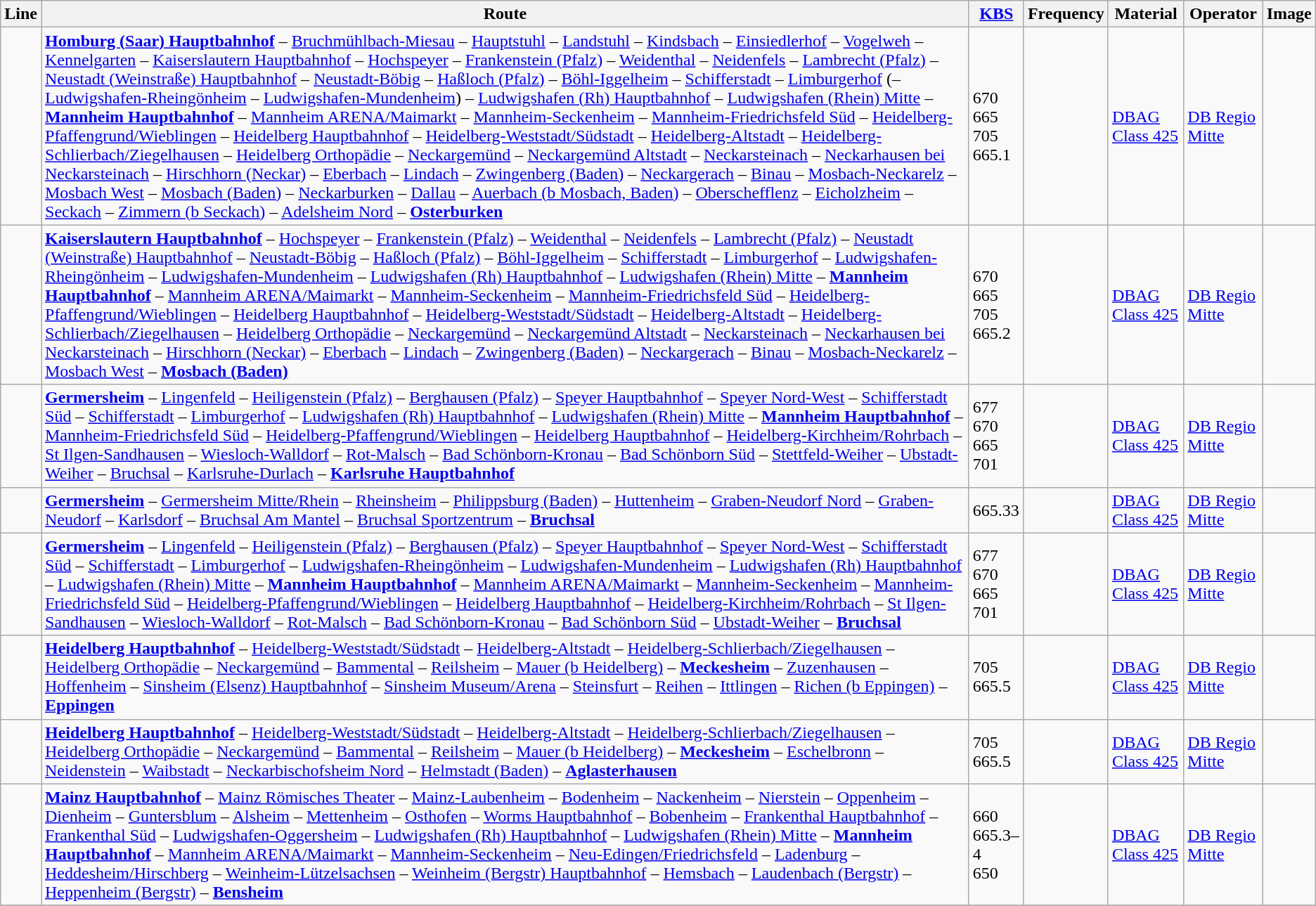<table class="wikitable sortable" style>
<tr>
<th>Line</th>
<th>Route</th>
<th><a href='#'>KBS</a></th>
<th>Frequency</th>
<th>Material</th>
<th>Operator</th>
<th>Image</th>
</tr>
<tr>
<td align="center"></td>
<td><strong><a href='#'>Homburg (Saar) Hauptbahnhof</a></strong> – <a href='#'>Bruchmühlbach-Miesau</a> – <a href='#'>Hauptstuhl</a> – <a href='#'>Landstuhl</a> – <a href='#'>Kindsbach</a> – <a href='#'>Einsiedlerhof</a> – <a href='#'>Vogelweh</a> – <a href='#'>Kennelgarten</a> – <a href='#'>Kaiserslautern Hauptbahnhof</a> – <a href='#'>Hochspeyer</a> – <a href='#'>Frankenstein (Pfalz)</a> – <a href='#'>Weidenthal</a> – <a href='#'>Neidenfels</a> – <a href='#'>Lambrecht (Pfalz)</a> – <a href='#'>Neustadt (Weinstraße) Hauptbahnhof</a> – <a href='#'>Neustadt-Böbig</a> – <a href='#'>Haßloch (Pfalz)</a> – <a href='#'>Böhl-Iggelheim</a> – <a href='#'>Schifferstadt</a> – <a href='#'>Limburgerhof</a> (– <a href='#'>Ludwigshafen-Rheingönheim</a> – <a href='#'>Ludwigshafen-Mundenheim</a>) – <a href='#'>Ludwigshafen (Rh) Hauptbahnhof</a> – <a href='#'>Ludwigshafen (Rhein) Mitte</a> – <strong><a href='#'>Mannheim Hauptbahnhof</a></strong> – <a href='#'>Mannheim ARENA/Maimarkt</a> – <a href='#'>Mannheim-Seckenheim</a> – <a href='#'>Mannheim-Friedrichsfeld Süd</a> – <a href='#'>Heidelberg-Pfaffengrund/Wieblingen</a> – <a href='#'>Heidelberg Hauptbahnhof</a> – <a href='#'>Heidelberg-Weststadt/Südstadt</a> – <a href='#'>Heidelberg-Altstadt</a> – <a href='#'>Heidelberg-Schlierbach/Ziegelhausen</a> – <a href='#'>Heidelberg Orthopädie</a> – <a href='#'>Neckargemünd</a> – <a href='#'>Neckargemünd Altstadt</a> – <a href='#'>Neckarsteinach</a> – <a href='#'>Neckarhausen bei Neckarsteinach</a> – <a href='#'>Hirschhorn (Neckar)</a> – <a href='#'>Eberbach</a> – <a href='#'>Lindach</a> – <a href='#'>Zwingenberg (Baden)</a> – <a href='#'>Neckargerach</a> – <a href='#'>Binau</a> – <a href='#'>Mosbach-Neckarelz</a> – <a href='#'>Mosbach West</a> – <a href='#'>Mosbach (Baden)</a> – <a href='#'>Neckarburken</a> – <a href='#'>Dallau</a> – <a href='#'>Auerbach (b Mosbach, Baden)</a> – <a href='#'>Oberschefflenz</a> – <a href='#'>Eicholzheim</a> – <a href='#'>Seckach</a> – <a href='#'>Zimmern (b Seckach)</a> – <a href='#'>Adelsheim Nord</a> – <strong><a href='#'>Osterburken</a></strong></td>
<td>670<br>665<br>705<br>665.1</td>
<td></td>
<td><a href='#'>DBAG Class 425</a></td>
<td><a href='#'>DB Regio Mitte</a></td>
<td></td>
</tr>
<tr>
<td align="center"></td>
<td><strong><a href='#'>Kaiserslautern Hauptbahnhof</a></strong> – <a href='#'>Hochspeyer</a> – <a href='#'>Frankenstein (Pfalz)</a> – <a href='#'>Weidenthal</a> – <a href='#'>Neidenfels</a> – <a href='#'>Lambrecht (Pfalz)</a> – <a href='#'>Neustadt (Weinstraße) Hauptbahnhof</a> – <a href='#'>Neustadt-Böbig</a> – <a href='#'>Haßloch (Pfalz)</a> – <a href='#'>Böhl-Iggelheim</a> – <a href='#'>Schifferstadt</a> – <a href='#'>Limburgerhof</a> – <a href='#'>Ludwigshafen-Rheingönheim</a> – <a href='#'>Ludwigshafen-Mundenheim</a> – <a href='#'>Ludwigshafen (Rh) Hauptbahnhof</a> – <a href='#'>Ludwigshafen (Rhein) Mitte</a> – <strong><a href='#'>Mannheim Hauptbahnhof</a></strong> – <a href='#'>Mannheim ARENA/Maimarkt</a> – <a href='#'>Mannheim-Seckenheim</a> – <a href='#'>Mannheim-Friedrichsfeld Süd</a> – <a href='#'>Heidelberg-Pfaffengrund/Wieblingen</a> – <a href='#'>Heidelberg Hauptbahnhof</a> – <a href='#'>Heidelberg-Weststadt/Südstadt</a> – <a href='#'>Heidelberg-Altstadt</a> – <a href='#'>Heidelberg-Schlierbach/Ziegelhausen</a> – <a href='#'>Heidelberg Orthopädie</a> – <a href='#'>Neckargemünd</a> – <a href='#'>Neckargemünd Altstadt</a> – <a href='#'>Neckarsteinach</a> – <a href='#'>Neckarhausen bei Neckarsteinach</a> – <a href='#'>Hirschhorn (Neckar)</a> – <a href='#'>Eberbach</a> – <a href='#'>Lindach</a> – <a href='#'>Zwingenberg (Baden)</a> – <a href='#'>Neckargerach</a> – <a href='#'>Binau</a> – <a href='#'>Mosbach-Neckarelz</a> – <a href='#'>Mosbach West</a> – <strong><a href='#'>Mosbach (Baden)</a></strong></td>
<td>670<br>665<br>705<br>665.2</td>
<td></td>
<td><a href='#'>DBAG Class 425</a></td>
<td><a href='#'>DB Regio Mitte</a></td>
<td></td>
</tr>
<tr>
<td align="center"></td>
<td><strong><a href='#'>Germersheim</a></strong> – <a href='#'>Lingenfeld</a> – <a href='#'>Heiligenstein (Pfalz)</a> – <a href='#'>Berghausen (Pfalz)</a> – <a href='#'>Speyer Hauptbahnhof</a> – <a href='#'>Speyer Nord-West</a> – <a href='#'>Schifferstadt Süd</a> – <a href='#'>Schifferstadt</a> – <a href='#'>Limburgerhof</a> – <a href='#'>Ludwigshafen (Rh) Hauptbahnhof</a> – <a href='#'>Ludwigshafen (Rhein) Mitte</a> – <strong><a href='#'>Mannheim Hauptbahnhof</a></strong> – <a href='#'>Mannheim-Friedrichsfeld Süd</a> – <a href='#'>Heidelberg-Pfaffengrund/Wieblingen</a> – <a href='#'>Heidelberg Hauptbahnhof</a> – <a href='#'>Heidelberg-Kirchheim/Rohrbach</a> – <a href='#'>St Ilgen-Sandhausen</a> – <a href='#'>Wiesloch-Walldorf</a> – <a href='#'>Rot-Malsch</a> – <a href='#'>Bad Schönborn-Kronau</a> – <a href='#'>Bad Schönborn Süd</a> – <a href='#'>Stettfeld-Weiher</a> – <a href='#'>Ubstadt-Weiher</a> – <a href='#'>Bruchsal</a> – <a href='#'>Karlsruhe-Durlach</a> – <strong><a href='#'>Karlsruhe Hauptbahnhof</a></strong></td>
<td>677<br>670<br>665<br>701</td>
<td></td>
<td><a href='#'>DBAG Class 425</a></td>
<td><a href='#'>DB Regio Mitte</a></td>
<td></td>
</tr>
<tr>
<td align="center"></td>
<td><strong><a href='#'>Germersheim</a></strong> – <a href='#'>Germersheim Mitte/Rhein</a> – <a href='#'>Rheinsheim</a> – <a href='#'>Philippsburg (Baden)</a> – <a href='#'>Huttenheim</a> – <a href='#'>Graben-Neudorf Nord</a> – <a href='#'>Graben-Neudorf</a> – <a href='#'>Karlsdorf</a> – <a href='#'>Bruchsal Am Mantel</a> – <a href='#'>Bruchsal Sportzentrum</a> – <strong><a href='#'>Bruchsal</a></strong></td>
<td>665.33</td>
<td></td>
<td><a href='#'>DBAG Class 425</a></td>
<td><a href='#'>DB Regio Mitte</a></td>
<td></td>
</tr>
<tr>
<td align="center"></td>
<td><strong><a href='#'>Germersheim</a></strong> – <a href='#'>Lingenfeld</a> – <a href='#'>Heiligenstein (Pfalz)</a> – <a href='#'>Berghausen (Pfalz)</a> – <a href='#'>Speyer Hauptbahnhof</a> – <a href='#'>Speyer Nord-West</a> – <a href='#'>Schifferstadt Süd</a> – <a href='#'>Schifferstadt</a> – <a href='#'>Limburgerhof</a> – <a href='#'>Ludwigshafen-Rheingönheim</a> – <a href='#'>Ludwigshafen-Mundenheim</a> – <a href='#'>Ludwigshafen (Rh) Hauptbahnhof</a> – <a href='#'>Ludwigshafen (Rhein) Mitte</a> – <strong><a href='#'>Mannheim Hauptbahnhof</a></strong> – <a href='#'>Mannheim ARENA/Maimarkt</a> – <a href='#'>Mannheim-Seckenheim</a> – <a href='#'>Mannheim-Friedrichsfeld Süd</a> – <a href='#'>Heidelberg-Pfaffengrund/Wieblingen</a> – <a href='#'>Heidelberg Hauptbahnhof</a> – <a href='#'>Heidelberg-Kirchheim/Rohrbach</a> – <a href='#'>St Ilgen-Sandhausen</a> – <a href='#'>Wiesloch-Walldorf</a> – <a href='#'>Rot-Malsch</a> – <a href='#'>Bad Schönborn-Kronau</a> – <a href='#'>Bad Schönborn Süd</a> – <a href='#'>Ubstadt-Weiher</a> – <strong><a href='#'>Bruchsal</a></strong></td>
<td>677<br>670<br>665<br>701</td>
<td></td>
<td><a href='#'>DBAG Class 425</a></td>
<td><a href='#'>DB Regio Mitte</a></td>
<td></td>
</tr>
<tr>
<td align="center"></td>
<td><strong><a href='#'>Heidelberg Hauptbahnhof</a></strong> – <a href='#'>Heidelberg-Weststadt/Südstadt</a> – <a href='#'>Heidelberg-Altstadt</a> – <a href='#'>Heidelberg-Schlierbach/Ziegelhausen</a> – <a href='#'>Heidelberg Orthopädie</a> – <a href='#'>Neckargemünd</a> – <a href='#'>Bammental</a>  – <a href='#'>Reilsheim</a> – <a href='#'>Mauer (b Heidelberg)</a> – <strong><a href='#'>Meckesheim</a></strong> – <a href='#'>Zuzenhausen</a> – <a href='#'>Hoffenheim</a> – <a href='#'>Sinsheim (Elsenz) Hauptbahnhof</a> – <a href='#'>Sinsheim Museum/Arena</a> – <a href='#'>Steinsfurt</a> – <a href='#'>Reihen</a> – <a href='#'>Ittlingen</a> – <a href='#'>Richen (b Eppingen)</a> – <strong><a href='#'>Eppingen</a></strong></td>
<td>705<br>665.5</td>
<td></td>
<td><a href='#'>DBAG Class 425</a></td>
<td><a href='#'>DB Regio Mitte</a></td>
<td></td>
</tr>
<tr>
<td align="center"></td>
<td><strong><a href='#'>Heidelberg Hauptbahnhof</a></strong> – <a href='#'>Heidelberg-Weststadt/Südstadt</a> – <a href='#'>Heidelberg-Altstadt</a> – <a href='#'>Heidelberg-Schlierbach/Ziegelhausen</a> – <a href='#'>Heidelberg Orthopädie</a> – <a href='#'>Neckargemünd</a> – <a href='#'>Bammental</a>  – <a href='#'>Reilsheim</a> – <a href='#'>Mauer (b Heidelberg)</a> – <strong><a href='#'>Meckesheim</a></strong> – <a href='#'>Eschelbronn</a> – <a href='#'>Neidenstein</a> – <a href='#'>Waibstadt</a> – <a href='#'>Neckarbischofsheim Nord</a> – <a href='#'>Helmstadt (Baden)</a> – <strong><a href='#'>Aglasterhausen</a></strong></td>
<td>705<br>665.5</td>
<td></td>
<td><a href='#'>DBAG Class 425</a></td>
<td><a href='#'>DB Regio Mitte</a></td>
<td></td>
</tr>
<tr>
<td align="center"></td>
<td><strong><a href='#'>Mainz Hauptbahnhof</a></strong> – <a href='#'>Mainz Römisches Theater</a> – <a href='#'>Mainz-Laubenheim</a> – <a href='#'>Bodenheim</a> – <a href='#'>Nackenheim</a> – <a href='#'>Nierstein</a> – <a href='#'>Oppenheim</a> – <a href='#'>Dienheim</a> – <a href='#'>Guntersblum</a> – <a href='#'>Alsheim</a> – <a href='#'>Mettenheim</a> – <a href='#'>Osthofen</a> – <a href='#'>Worms Hauptbahnhof</a> – <a href='#'>Bobenheim</a> – <a href='#'>Frankenthal Hauptbahnhof</a> – <a href='#'>Frankenthal Süd</a> – <a href='#'>Ludwigshafen-Oggersheim</a> – <a href='#'>Ludwigshafen (Rh) Hauptbahnhof</a> – <a href='#'>Ludwigshafen (Rhein) Mitte</a> – <strong><a href='#'>Mannheim Hauptbahnhof</a></strong> – <a href='#'>Mannheim ARENA/Maimarkt</a> – <a href='#'>Mannheim-Seckenheim</a> – <a href='#'>Neu-Edingen/Friedrichsfeld</a> – <a href='#'>Ladenburg</a> – <a href='#'>Heddesheim/Hirschberg</a> – <a href='#'>Weinheim-Lützelsachsen</a> – <a href='#'>Weinheim (Bergstr) Hauptbahnhof</a> – <a href='#'>Hemsbach</a> – <a href='#'>Laudenbach (Bergstr)</a> – <a href='#'>Heppenheim (Bergstr)</a> – <strong><a href='#'>Bensheim</a></strong></td>
<td>660<br>665.3–4<br>650</td>
<td></td>
<td><a href='#'>DBAG Class 425</a></td>
<td><a href='#'>DB Regio Mitte</a></td>
<td></td>
</tr>
<tr>
</tr>
</table>
